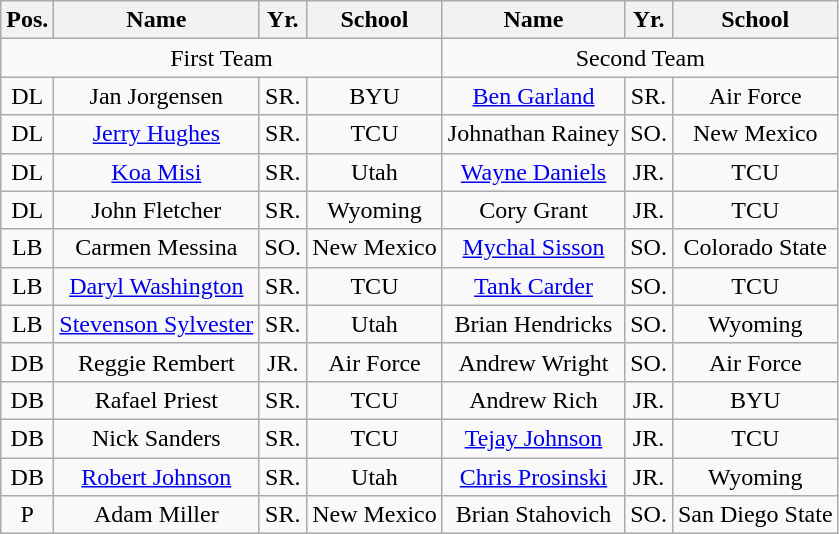<table class="wikitable">
<tr>
<th>Pos.</th>
<th>Name</th>
<th>Yr.</th>
<th>School</th>
<th>Name</th>
<th>Yr.</th>
<th>School</th>
</tr>
<tr>
<td colspan="4" style="text-align:center;">First Team</td>
<td colspan="4" style="text-align:center;">Second Team</td>
</tr>
<tr style="text-align:center;">
<td>DL</td>
<td>Jan Jorgensen</td>
<td>SR.</td>
<td>BYU</td>
<td><a href='#'>Ben Garland</a></td>
<td>SR.</td>
<td>Air Force</td>
</tr>
<tr style="text-align:center;">
<td>DL</td>
<td><a href='#'>Jerry Hughes</a></td>
<td>SR.</td>
<td>TCU</td>
<td>Johnathan Rainey</td>
<td>SO.</td>
<td>New Mexico</td>
</tr>
<tr style="text-align:center;">
<td>DL</td>
<td><a href='#'>Koa Misi</a></td>
<td>SR.</td>
<td>Utah</td>
<td><a href='#'>Wayne Daniels</a></td>
<td>JR.</td>
<td>TCU</td>
</tr>
<tr style="text-align:center;">
<td>DL</td>
<td>John Fletcher</td>
<td>SR.</td>
<td>Wyoming</td>
<td>Cory Grant</td>
<td>JR.</td>
<td>TCU</td>
</tr>
<tr style="text-align:center;">
<td>LB</td>
<td>Carmen Messina</td>
<td>SO.</td>
<td>New Mexico</td>
<td><a href='#'>Mychal Sisson</a></td>
<td>SO.</td>
<td>Colorado State</td>
</tr>
<tr style="text-align:center;">
<td>LB</td>
<td><a href='#'>Daryl Washington</a></td>
<td>SR.</td>
<td>TCU</td>
<td><a href='#'>Tank Carder</a></td>
<td>SO.</td>
<td>TCU</td>
</tr>
<tr style="text-align:center;">
<td>LB</td>
<td><a href='#'>Stevenson Sylvester</a></td>
<td>SR.</td>
<td>Utah</td>
<td>Brian Hendricks</td>
<td>SO.</td>
<td>Wyoming</td>
</tr>
<tr style="text-align:center;">
<td>DB</td>
<td>Reggie Rembert</td>
<td>JR.</td>
<td>Air Force</td>
<td>Andrew Wright</td>
<td>SO.</td>
<td>Air Force</td>
</tr>
<tr style="text-align:center;">
<td>DB</td>
<td>Rafael Priest</td>
<td>SR.</td>
<td>TCU</td>
<td>Andrew Rich</td>
<td>JR.</td>
<td>BYU</td>
</tr>
<tr style="text-align:center;">
<td>DB</td>
<td>Nick Sanders</td>
<td>SR.</td>
<td>TCU</td>
<td><a href='#'>Tejay Johnson</a></td>
<td>JR.</td>
<td>TCU</td>
</tr>
<tr style="text-align:center;">
<td>DB</td>
<td><a href='#'>Robert Johnson</a></td>
<td>SR.</td>
<td>Utah</td>
<td><a href='#'>Chris Prosinski</a></td>
<td>JR.</td>
<td>Wyoming</td>
</tr>
<tr style="text-align:center;">
<td>P</td>
<td>Adam Miller</td>
<td>SR.</td>
<td>New Mexico</td>
<td>Brian Stahovich</td>
<td>SO.</td>
<td>San Diego State</td>
</tr>
</table>
